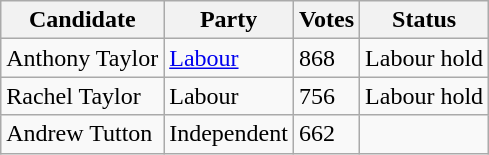<table class="wikitable sortable">
<tr>
<th>Candidate</th>
<th>Party</th>
<th>Votes</th>
<th>Status</th>
</tr>
<tr>
<td>Anthony Taylor</td>
<td><a href='#'>Labour</a></td>
<td>868</td>
<td>Labour hold</td>
</tr>
<tr>
<td>Rachel Taylor</td>
<td>Labour</td>
<td>756</td>
<td>Labour hold</td>
</tr>
<tr>
<td>Andrew Tutton</td>
<td>Independent</td>
<td>662</td>
<td></td>
</tr>
</table>
